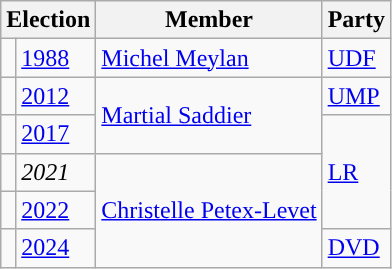<table class="wikitable">
<tr>
<th colspan=2>Election</th>
<th>Member</th>
<th>Party</th>
</tr>
<tr>
<td style="background-color: "></td>
<td><a href='#'>1988</a></td>
<td><a href='#'>Michel Meylan</a></td>
<td><a href='#'>UDF</a></td>
</tr>
<tr>
<td style="background-color: "></td>
<td><a href='#'>2012</a></td>
<td rowspan="2"><a href='#'>Martial Saddier</a></td>
<td><a href='#'>UMP</a></td>
</tr>
<tr>
<td style="background-color: "></td>
<td><a href='#'>2017</a></td>
<td rowspan="3"><a href='#'>LR</a></td>
</tr>
<tr>
<td style="background-color: "></td>
<td><em>2021</em></td>
<td rowspan="3"><a href='#'>Christelle Petex-Levet</a></td>
</tr>
<tr>
<td style="background-color: "></td>
<td><a href='#'>2022</a></td>
</tr>
<tr>
<td style="background-color: "></td>
<td><a href='#'>2024</a></td>
<td><a href='#'>DVD</a></td>
</tr>
</table>
